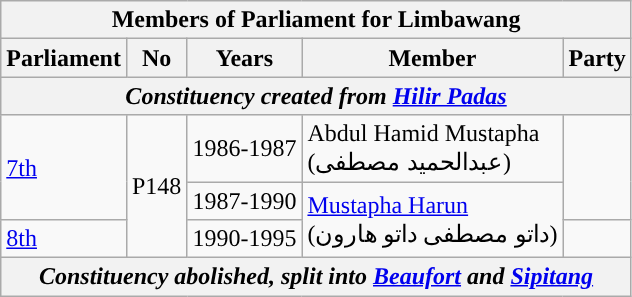<table class=wikitable>
<tr>
<th colspan="5">Members of Parliament for Limbawang</th>
</tr>
<tr>
<th>Parliament</th>
<th>No</th>
<th>Years</th>
<th>Member</th>
<th>Party</th>
</tr>
<tr>
<th colspan="5" align="center"><em>Constituency created from <a href='#'>Hilir Padas</a></em></th>
</tr>
<tr>
<td rowspan=2><a href='#'>7th</a></td>
<td rowspan="3">P148</td>
<td>1986-1987</td>
<td>Abdul Hamid Mustapha <br> (عبدالحميد مصطفى)</td>
<td rowspan="2"></td>
</tr>
<tr>
<td>1987-1990</td>
<td rowspan=2><a href='#'>Mustapha Harun</a>  <br>(داتو مصطفى داتو هارون)</td>
</tr>
<tr>
<td><a href='#'>8th</a></td>
<td>1990-1995</td>
<td></td>
</tr>
<tr>
<th colspan="5" align="center"><em>Constituency abolished, split into <a href='#'>Beaufort</a> and <a href='#'>Sipitang</a></em></th>
</tr>
</table>
